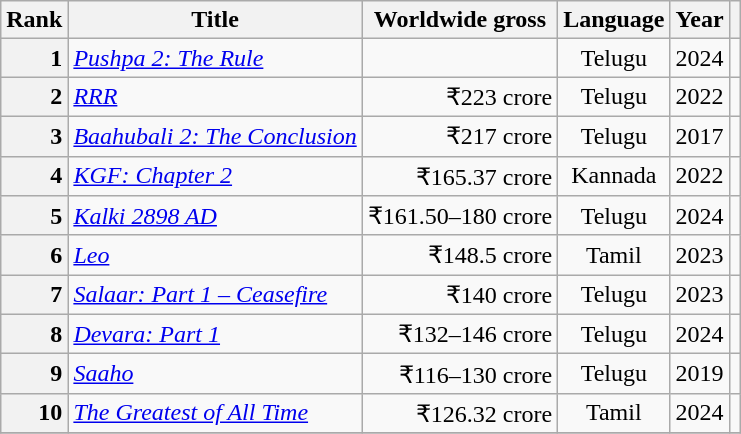<table class="wikitable sortable plainrowheaders">
<tr>
<th>Rank</th>
<th>Title</th>
<th>Worldwide gross</th>
<th>Language</th>
<th>Year</th>
<th scope="col" class="unsortable"></th>
</tr>
<tr>
<th scope="row" style=text-align:right>1</th>
<td><em><a href='#'>Pushpa 2: The Rule</a></em></td>
<td align="right"></td>
<td style="text-align:center;">Telugu</td>
<td style="text-align:center;">2024</td>
<td style="text-align:center;"></td>
</tr>
<tr>
<th scope="row" style=text-align:right>2</th>
<td><em><a href='#'>RRR</a></em></td>
<td align="right">₹223 crore</td>
<td align="center">Telugu</td>
<td align="center">2022</td>
<td align="center"></td>
</tr>
<tr>
<th scope="row" style=text-align:right>3</th>
<td><em><a href='#'>Baahubali 2: The Conclusion</a></em></td>
<td align="right">₹217 crore</td>
<td align="center">Telugu</td>
<td align="center">2017</td>
<td align="center"></td>
</tr>
<tr>
<th scope="row" style=text-align:right>4</th>
<td><em><a href='#'>KGF: Chapter 2</a></em></td>
<td align="right">₹165.37 crore</td>
<td align="center">Kannada</td>
<td align="center">2022</td>
<td align="center"></td>
</tr>
<tr>
<th scope="row" style=text-align:right>5</th>
<td><em><a href='#'>Kalki 2898 AD</a></em></td>
<td align="right">₹161.50–180 crore</td>
<td align="center">Telugu</td>
<td align="center">2024</td>
<td align="center"></td>
</tr>
<tr>
<th scope="row" style="text-align:right">6</th>
<td><em><a href='#'>Leo</a></em></td>
<td align="right">₹148.5 crore</td>
<td align="center">Tamil</td>
<td align="center">2023</td>
<td align="center"></td>
</tr>
<tr>
<th scope="row" style="text-align:right">7</th>
<td><em><a href='#'>Salaar: Part 1 – Ceasefire</a></em></td>
<td align="right">₹140 crore</td>
<td align="center">Telugu</td>
<td align="center">2023</td>
<td align="center"></td>
</tr>
<tr>
<th scope="row" style=text-align:right>8</th>
<td><em><a href='#'>Devara: Part 1</a></em></td>
<td align="right">₹132–146 crore</td>
<td align="center">Telugu</td>
<td style="text-align:center;">2024</td>
<td style="text-align:center;"></td>
</tr>
<tr>
<th scope="row" style=text-align:right>9</th>
<td><em><a href='#'>Saaho</a></em></td>
<td align="right">₹116–130 crore</td>
<td align="center">Telugu</td>
<td style="text-align:center;">2019</td>
<td align="center"></td>
</tr>
<tr>
<th scope="row" style=text-align:right>10</th>
<td><em><a href='#'>The Greatest of All Time</a></em></td>
<td align="right">₹126.32 crore</td>
<td align="center">Tamil</td>
<td align="center">2024</td>
<td align="center"></td>
</tr>
<tr>
</tr>
</table>
